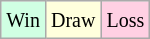<table class="wikitable">
<tr>
<td style="background-color: #d0ffe3;"><small>Win</small></td>
<td style="background-color: #ffffdd;"><small>Draw</small></td>
<td style="background-color: #ffd0e3;"><small>Loss</small></td>
</tr>
</table>
